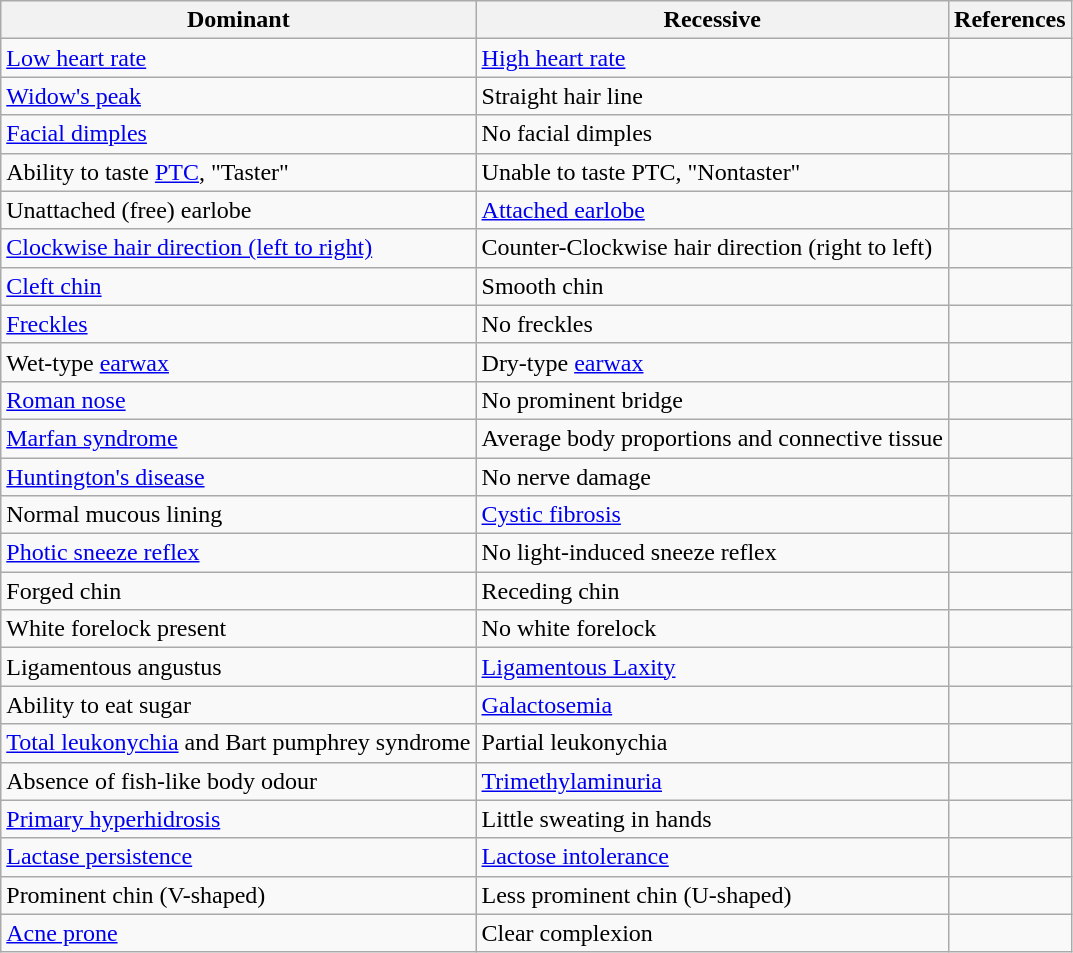<table class="wikitable">
<tr>
<th>Dominant</th>
<th>Recessive</th>
<th>References</th>
</tr>
<tr>
<td><a href='#'>Low heart rate</a></td>
<td><a href='#'>High heart rate</a></td>
<td></td>
</tr>
<tr>
<td><a href='#'>Widow's peak</a></td>
<td>Straight hair line</td>
<td></td>
</tr>
<tr>
<td><a href='#'>Facial dimples</a></td>
<td>No facial dimples</td>
<td></td>
</tr>
<tr>
<td>Ability to taste <a href='#'>PTC</a>, "Taster"</td>
<td>Unable to taste PTC, "Nontaster"</td>
<td></td>
</tr>
<tr>
<td>Unattached (free) earlobe</td>
<td><a href='#'>Attached earlobe</a></td>
<td></td>
</tr>
<tr>
<td><a href='#'>Clockwise hair direction (left to right)</a></td>
<td>Counter-Clockwise hair direction (right to left)</td>
<td></td>
</tr>
<tr>
<td><a href='#'>Cleft chin</a></td>
<td>Smooth chin</td>
<td></td>
</tr>
<tr>
<td><a href='#'>Freckles</a></td>
<td>No freckles</td>
<td></td>
</tr>
<tr>
<td>Wet-type <a href='#'>earwax</a></td>
<td>Dry-type <a href='#'>earwax</a></td>
<td></td>
</tr>
<tr>
<td><a href='#'>Roman nose</a></td>
<td>No prominent bridge</td>
<td></td>
</tr>
<tr>
<td><a href='#'>Marfan syndrome</a></td>
<td>Average body proportions and connective tissue</td>
<td></td>
</tr>
<tr>
<td><a href='#'>Huntington's disease</a></td>
<td>No nerve damage</td>
<td></td>
</tr>
<tr>
<td>Normal mucous lining</td>
<td><a href='#'>Cystic fibrosis</a></td>
<td></td>
</tr>
<tr>
<td><a href='#'>Photic sneeze reflex</a></td>
<td>No light-induced sneeze reflex</td>
<td></td>
</tr>
<tr>
<td>Forged chin</td>
<td>Receding chin</td>
<td></td>
</tr>
<tr>
<td>White forelock present</td>
<td>No white forelock</td>
<td></td>
</tr>
<tr>
<td>Ligamentous angustus</td>
<td><a href='#'>Ligamentous Laxity</a></td>
<td></td>
</tr>
<tr>
<td>Ability to eat sugar</td>
<td><a href='#'>Galactosemia</a></td>
<td></td>
</tr>
<tr>
<td><a href='#'>Total leukonychia</a> and Bart pumphrey syndrome</td>
<td>Partial leukonychia</td>
<td></td>
</tr>
<tr>
<td>Absence of fish-like body odour</td>
<td><a href='#'>Trimethylaminuria</a></td>
<td></td>
</tr>
<tr>
<td><a href='#'>Primary hyperhidrosis</a></td>
<td>Little sweating in hands</td>
<td></td>
</tr>
<tr>
<td><a href='#'>Lactase persistence</a></td>
<td><a href='#'>Lactose intolerance</a></td>
<td></td>
</tr>
<tr>
<td>Prominent chin (V-shaped)</td>
<td>Less prominent chin (U-shaped)</td>
<td></td>
</tr>
<tr>
<td><a href='#'>Acne prone</a></td>
<td>Clear complexion</td>
<td></td>
</tr>
</table>
